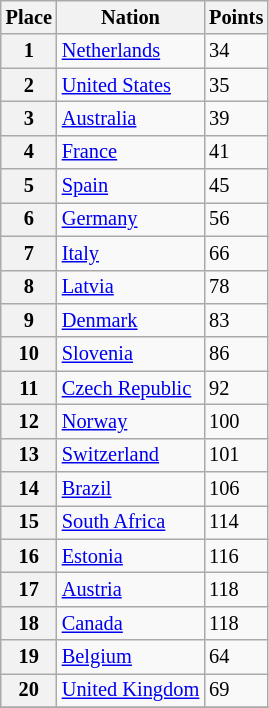<table class="wikitable" style="font-size: 85%">
<tr>
<th>Place</th>
<th>Nation</th>
<th>Points</th>
</tr>
<tr>
<th>1</th>
<td> <a href='#'>Netherlands</a></td>
<td>34</td>
</tr>
<tr>
<th>2</th>
<td> <a href='#'>United States</a></td>
<td>35</td>
</tr>
<tr>
<th>3</th>
<td> <a href='#'>Australia</a></td>
<td>39</td>
</tr>
<tr>
<th>4</th>
<td> <a href='#'>France</a></td>
<td>41</td>
</tr>
<tr>
<th>5</th>
<td> <a href='#'>Spain</a></td>
<td>45</td>
</tr>
<tr>
<th>6</th>
<td> <a href='#'>Germany</a></td>
<td>56</td>
</tr>
<tr>
<th>7</th>
<td> <a href='#'>Italy</a></td>
<td>66</td>
</tr>
<tr>
<th>8</th>
<td> <a href='#'>Latvia</a></td>
<td>78</td>
</tr>
<tr>
<th>9</th>
<td> <a href='#'>Denmark</a></td>
<td>83</td>
</tr>
<tr>
<th>10</th>
<td> <a href='#'>Slovenia</a></td>
<td>86</td>
</tr>
<tr>
<th>11</th>
<td> <a href='#'>Czech Republic</a></td>
<td>92</td>
</tr>
<tr>
<th>12</th>
<td> <a href='#'>Norway</a></td>
<td>100</td>
</tr>
<tr>
<th>13</th>
<td> <a href='#'>Switzerland</a></td>
<td>101</td>
</tr>
<tr>
<th>14</th>
<td> <a href='#'>Brazil</a></td>
<td>106</td>
</tr>
<tr>
<th>15</th>
<td> <a href='#'>South Africa</a></td>
<td>114</td>
</tr>
<tr>
<th>16</th>
<td> <a href='#'>Estonia</a></td>
<td>116</td>
</tr>
<tr>
<th>17</th>
<td> <a href='#'>Austria</a></td>
<td>118</td>
</tr>
<tr>
<th>18</th>
<td> <a href='#'>Canada</a></td>
<td>118</td>
</tr>
<tr>
<th>19</th>
<td> <a href='#'>Belgium</a></td>
<td>64</td>
</tr>
<tr>
<th>20</th>
<td> <a href='#'>United Kingdom</a></td>
<td>69</td>
</tr>
<tr>
</tr>
</table>
